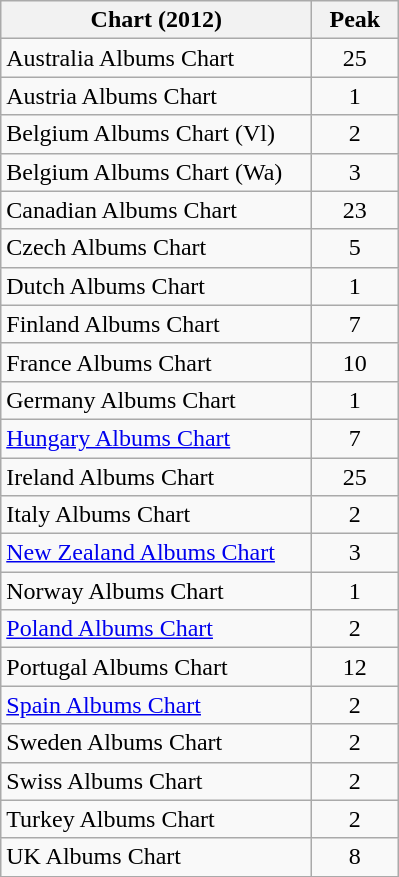<table class="wikitable sortable" border="1">
<tr>
<th width="200px">Chart (2012)</th>
<th width="50px">Peak</th>
</tr>
<tr>
<td>Australia Albums Chart</td>
<td align="center">25</td>
</tr>
<tr>
<td>Austria Albums Chart</td>
<td align="center">1</td>
</tr>
<tr>
<td>Belgium Albums Chart (Vl)</td>
<td align="center">2</td>
</tr>
<tr>
<td>Belgium Albums Chart (Wa)</td>
<td align="center">3</td>
</tr>
<tr>
<td>Canadian Albums Chart</td>
<td align="center">23</td>
</tr>
<tr>
<td>Czech Albums Chart</td>
<td align="center">5</td>
</tr>
<tr>
<td>Dutch Albums Chart</td>
<td align="center">1</td>
</tr>
<tr>
<td>Finland Albums Chart</td>
<td align="center">7</td>
</tr>
<tr>
<td>France Albums Chart</td>
<td align="center">10</td>
</tr>
<tr>
<td>Germany Albums Chart</td>
<td align="center">1</td>
</tr>
<tr>
<td><a href='#'>Hungary Albums Chart</a></td>
<td style="text-align:center;">7</td>
</tr>
<tr>
<td>Ireland Albums Chart</td>
<td align="center">25</td>
</tr>
<tr>
<td>Italy Albums Chart</td>
<td align="center">2</td>
</tr>
<tr>
<td><a href='#'>New Zealand Albums Chart</a></td>
<td align="center">3</td>
</tr>
<tr>
<td>Norway Albums Chart</td>
<td align="center">1</td>
</tr>
<tr>
<td><a href='#'>Poland Albums Chart</a></td>
<td align="center">2</td>
</tr>
<tr>
<td>Portugal Albums Chart</td>
<td align="center">12</td>
</tr>
<tr>
<td><a href='#'>Spain Albums Chart</a></td>
<td style="text-align:center;">2</td>
</tr>
<tr>
<td>Sweden Albums Chart</td>
<td align="center">2</td>
</tr>
<tr>
<td>Swiss Albums Chart</td>
<td align="center">2</td>
</tr>
<tr>
<td>Turkey Albums Chart</td>
<td align="center">2</td>
</tr>
<tr>
<td>UK Albums Chart</td>
<td align="center">8</td>
</tr>
</table>
